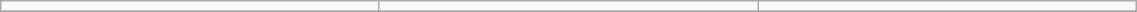<table align=center class=wikitable width=60%>
<tr>
<td width=20% valign=top align=center></td>
<td width=20% valign=top align=center></td>
<td width=20% valign=top align=center></td>
</tr>
<tr>
</tr>
</table>
